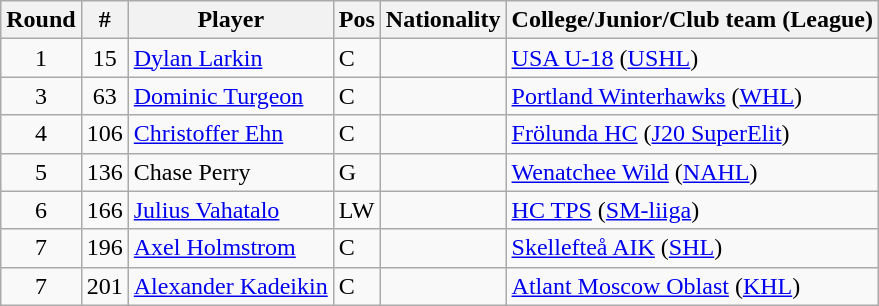<table class="wikitable">
<tr>
<th>Round</th>
<th>#</th>
<th>Player</th>
<th>Pos</th>
<th>Nationality</th>
<th>College/Junior/Club team (League)</th>
</tr>
<tr>
<td align=center>1</td>
<td align=center>15</td>
<td><a href='#'>Dylan Larkin</a></td>
<td>C</td>
<td></td>
<td><a href='#'>USA U-18</a> (<a href='#'>USHL</a>)</td>
</tr>
<tr>
<td align=center>3</td>
<td align=center>63</td>
<td><a href='#'>Dominic Turgeon</a></td>
<td>C</td>
<td></td>
<td><a href='#'>Portland Winterhawks</a> (<a href='#'>WHL</a>)</td>
</tr>
<tr>
<td align=center>4</td>
<td align=center>106</td>
<td><a href='#'>Christoffer Ehn</a></td>
<td>C</td>
<td></td>
<td><a href='#'>Frölunda HC</a> (<a href='#'>J20 SuperElit</a>)</td>
</tr>
<tr>
<td align=center>5</td>
<td align=center>136</td>
<td>Chase Perry</td>
<td>G</td>
<td></td>
<td><a href='#'>Wenatchee Wild</a> (<a href='#'>NAHL</a>)</td>
</tr>
<tr>
<td align=center>6</td>
<td align=center>166</td>
<td><a href='#'>Julius Vahatalo</a></td>
<td>LW</td>
<td></td>
<td><a href='#'>HC TPS</a> (<a href='#'>SM-liiga</a>)</td>
</tr>
<tr>
<td align=center>7</td>
<td align=center>196</td>
<td><a href='#'>Axel Holmstrom</a></td>
<td>C</td>
<td></td>
<td><a href='#'>Skellefteå AIK</a> (<a href='#'>SHL</a>)</td>
</tr>
<tr>
<td align=center>7</td>
<td align=center>201</td>
<td><a href='#'>Alexander Kadeikin</a></td>
<td>C</td>
<td></td>
<td><a href='#'>Atlant Moscow Oblast</a> (<a href='#'>KHL</a>)</td>
</tr>
</table>
